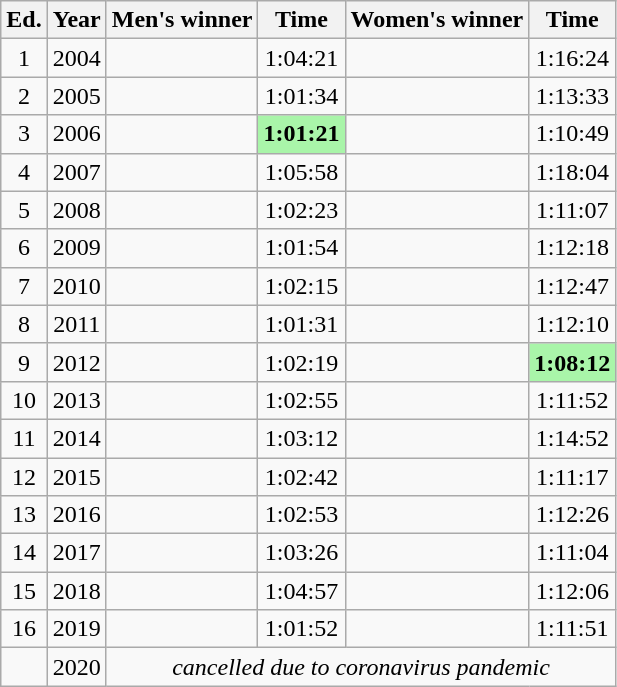<table class="wikitable sortable" style="text-align:center">
<tr>
<th class="unsortable">Ed.</th>
<th>Year</th>
<th>Men's winner</th>
<th>Time</th>
<th>Women's winner</th>
<th>Time</th>
</tr>
<tr>
<td>1</td>
<td>2004</td>
<td align=left></td>
<td>1:04:21</td>
<td align=left></td>
<td>1:16:24</td>
</tr>
<tr>
<td>2</td>
<td>2005</td>
<td align=left></td>
<td>1:01:34</td>
<td align=left></td>
<td>1:13:33</td>
</tr>
<tr>
<td>3</td>
<td>2006</td>
<td align=left></td>
<td bgcolor=#A9F5A9><strong>1:01:21</strong></td>
<td align=left></td>
<td>1:10:49</td>
</tr>
<tr>
<td>4</td>
<td>2007</td>
<td align=left></td>
<td>1:05:58</td>
<td align=left></td>
<td>1:18:04</td>
</tr>
<tr>
<td>5</td>
<td>2008</td>
<td align=left></td>
<td>1:02:23</td>
<td align=left></td>
<td>1:11:07</td>
</tr>
<tr>
<td>6</td>
<td>2009</td>
<td align=left></td>
<td>1:01:54</td>
<td align=left></td>
<td>1:12:18</td>
</tr>
<tr>
<td>7</td>
<td>2010</td>
<td align=left></td>
<td>1:02:15</td>
<td align=left></td>
<td>1:12:47</td>
</tr>
<tr>
<td>8</td>
<td>2011</td>
<td align=left></td>
<td>1:01:31</td>
<td align=left></td>
<td>1:12:10</td>
</tr>
<tr>
<td>9</td>
<td>2012</td>
<td align=left></td>
<td>1:02:19</td>
<td align=left></td>
<td bgcolor=#A9F5A9><strong>1:08:12</strong></td>
</tr>
<tr>
<td>10</td>
<td>2013</td>
<td align=left></td>
<td>1:02:55</td>
<td align=left></td>
<td>1:11:52</td>
</tr>
<tr>
<td>11</td>
<td>2014</td>
<td align=left></td>
<td>1:03:12</td>
<td align=left></td>
<td>1:14:52</td>
</tr>
<tr>
<td>12</td>
<td>2015</td>
<td align=left></td>
<td>1:02:42</td>
<td align=left></td>
<td>1:11:17</td>
</tr>
<tr>
<td>13</td>
<td>2016</td>
<td align=left></td>
<td>1:02:53</td>
<td align=left></td>
<td>1:12:26</td>
</tr>
<tr>
<td>14</td>
<td>2017</td>
<td align=left></td>
<td>1:03:26</td>
<td align=left></td>
<td>1:11:04</td>
</tr>
<tr>
<td>15</td>
<td>2018</td>
<td align=left></td>
<td>1:04:57</td>
<td align=left></td>
<td>1:12:06</td>
</tr>
<tr>
<td>16</td>
<td>2019</td>
<td align=left></td>
<td>1:01:52</td>
<td align=left></td>
<td>1:11:51</td>
</tr>
<tr>
<td></td>
<td>2020</td>
<td colspan="4" align="center" data-sort-value=""><em>cancelled due to coronavirus pandemic</em></td>
</tr>
</table>
